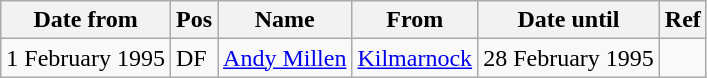<table class="wikitable">
<tr>
<th>Date from</th>
<th>Pos</th>
<th>Name</th>
<th>From</th>
<th>Date until</th>
<th>Ref</th>
</tr>
<tr>
<td>1 February 1995</td>
<td>DF</td>
<td> <a href='#'>Andy Millen</a></td>
<td> <a href='#'>Kilmarnock</a></td>
<td>28 February 1995</td>
<td></td>
</tr>
</table>
